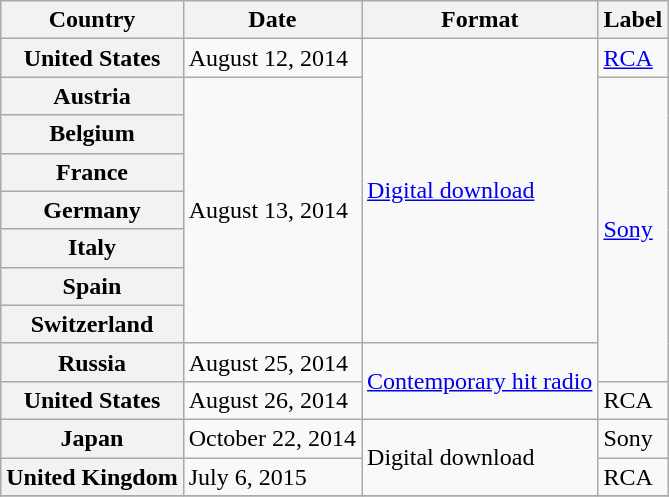<table class="wikitable plainrowheaders">
<tr>
<th scope="col">Country</th>
<th scope="col">Date</th>
<th scope="col">Format</th>
<th scope="col">Label</th>
</tr>
<tr>
<th scope="row">United States</th>
<td>August 12, 2014</td>
<td rowspan="8"><a href='#'>Digital download</a></td>
<td><a href='#'>RCA</a></td>
</tr>
<tr>
<th scope="row">Austria</th>
<td rowspan="7">August 13, 2014</td>
<td rowspan="8"><a href='#'>Sony</a></td>
</tr>
<tr>
<th scope="row">Belgium</th>
</tr>
<tr>
<th scope="row">France</th>
</tr>
<tr>
<th scope="row">Germany</th>
</tr>
<tr>
<th scope="row">Italy</th>
</tr>
<tr>
<th scope="row">Spain</th>
</tr>
<tr>
<th scope="row">Switzerland</th>
</tr>
<tr>
<th scope="row">Russia</th>
<td>August 25, 2014</td>
<td rowspan="2"><a href='#'>Contemporary hit radio</a></td>
</tr>
<tr>
<th scope="row">United States</th>
<td>August 26, 2014</td>
<td>RCA</td>
</tr>
<tr>
<th scope="row">Japan</th>
<td>October 22, 2014</td>
<td rowspan="2">Digital download</td>
<td>Sony</td>
</tr>
<tr>
<th scope="row">United Kingdom</th>
<td>July 6, 2015</td>
<td>RCA</td>
</tr>
<tr>
</tr>
</table>
